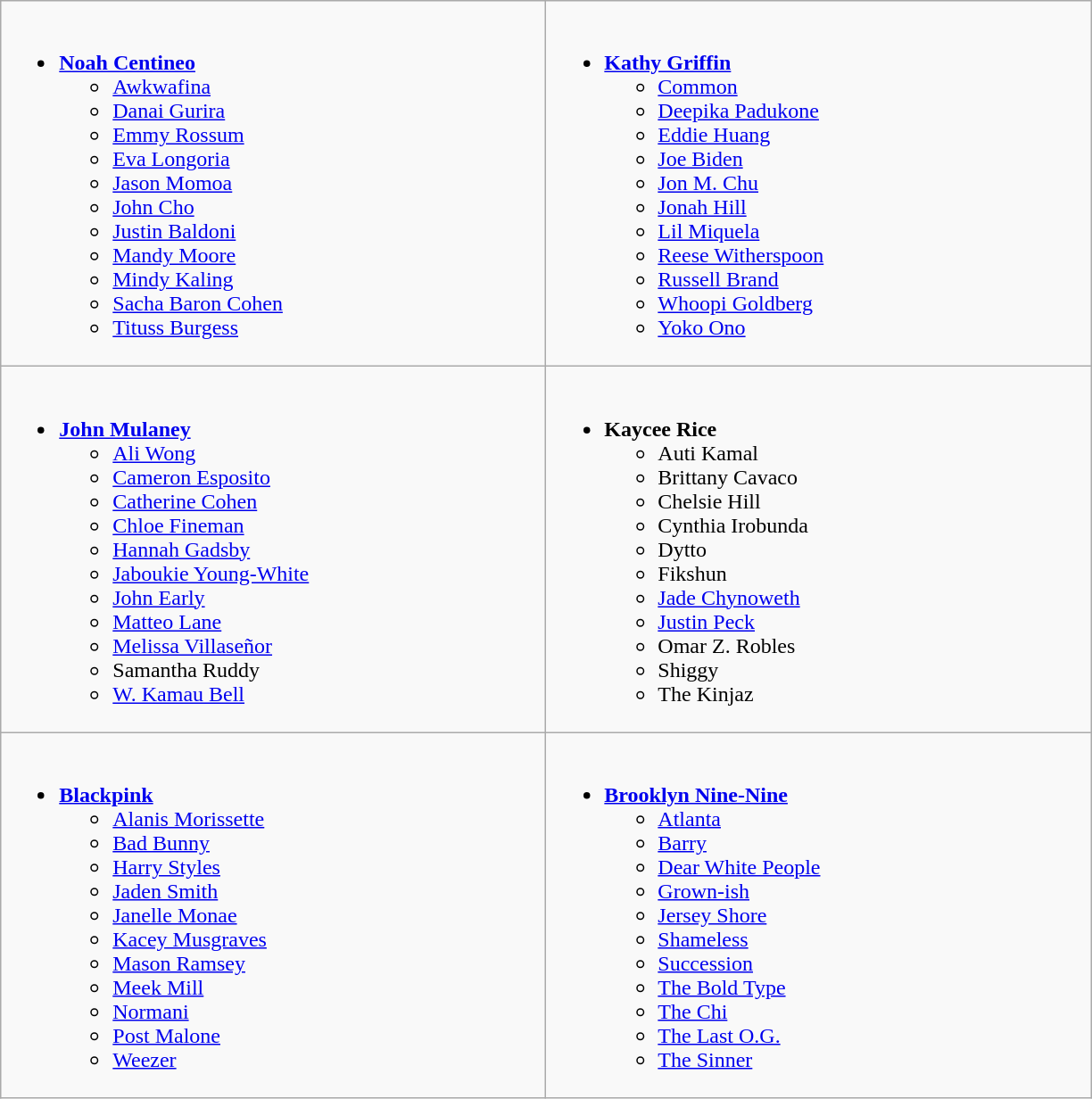<table class=wikitable>
<tr>
<td valign="top" width="400px"><br><ul><li><strong><a href='#'>Noah Centineo</a></strong><ul><li><a href='#'>Awkwafina</a></li><li><a href='#'>Danai Gurira</a></li><li><a href='#'>Emmy Rossum</a></li><li><a href='#'>Eva Longoria</a></li><li><a href='#'>Jason Momoa</a></li><li><a href='#'>John Cho</a></li><li><a href='#'>Justin Baldoni</a></li><li><a href='#'>Mandy Moore</a></li><li><a href='#'>Mindy Kaling</a></li><li><a href='#'>Sacha Baron Cohen</a></li><li><a href='#'>Tituss Burgess</a></li></ul></li></ul></td>
<td valign="top" width="400px"><br><ul><li><strong><a href='#'>Kathy Griffin</a></strong><ul><li><a href='#'>Common</a></li><li><a href='#'>Deepika Padukone</a></li><li><a href='#'>Eddie Huang</a></li><li><a href='#'>Joe Biden</a></li><li><a href='#'>Jon M. Chu</a></li><li><a href='#'>Jonah Hill</a></li><li><a href='#'>Lil Miquela</a></li><li><a href='#'>Reese Witherspoon</a></li><li><a href='#'>Russell Brand</a></li><li><a href='#'>Whoopi Goldberg</a></li><li><a href='#'>Yoko Ono</a></li></ul></li></ul></td>
</tr>
<tr>
<td valign="top" width="400px"><br><ul><li><strong><a href='#'>John Mulaney</a></strong><ul><li><a href='#'>Ali Wong</a></li><li><a href='#'>Cameron Esposito</a></li><li><a href='#'>Catherine Cohen</a></li><li><a href='#'>Chloe Fineman</a></li><li><a href='#'>Hannah Gadsby</a></li><li><a href='#'>Jaboukie Young-White</a></li><li><a href='#'>John Early</a></li><li><a href='#'>Matteo Lane</a></li><li><a href='#'>Melissa Villaseñor</a></li><li>Samantha Ruddy</li><li><a href='#'>W. Kamau Bell</a></li></ul></li></ul></td>
<td valign="top" width="400px"><br><ul><li><strong>Kaycee Rice</strong><ul><li>Auti Kamal</li><li>Brittany Cavaco</li><li>Chelsie Hill</li><li>Cynthia Irobunda</li><li>Dytto</li><li>Fikshun</li><li><a href='#'>Jade Chynoweth</a></li><li><a href='#'>Justin Peck</a></li><li>Omar Z. Robles</li><li>Shiggy</li><li>The Kinjaz</li></ul></li></ul></td>
</tr>
<tr>
<td valign="top" width="400px"><br><ul><li><strong><a href='#'>Blackpink</a></strong><ul><li><a href='#'>Alanis Morissette</a></li><li><a href='#'>Bad Bunny</a></li><li><a href='#'>Harry Styles</a></li><li><a href='#'>Jaden Smith</a></li><li><a href='#'>Janelle Monae</a></li><li><a href='#'>Kacey Musgraves</a></li><li><a href='#'>Mason Ramsey</a></li><li><a href='#'>Meek Mill</a></li><li><a href='#'>Normani</a></li><li><a href='#'>Post Malone</a></li><li><a href='#'>Weezer</a></li></ul></li></ul></td>
<td valign="top" width="400px"><br><ul><li><strong><a href='#'>Brooklyn Nine-Nine</a></strong><ul><li><a href='#'>Atlanta</a></li><li><a href='#'>Barry</a></li><li><a href='#'>Dear White People</a></li><li><a href='#'>Grown-ish</a></li><li><a href='#'>Jersey Shore</a></li><li><a href='#'>Shameless</a></li><li><a href='#'>Succession</a></li><li><a href='#'>The Bold Type</a></li><li><a href='#'>The Chi</a></li><li><a href='#'>The Last O.G.</a></li><li><a href='#'>The Sinner</a></li></ul></li></ul></td>
</tr>
</table>
